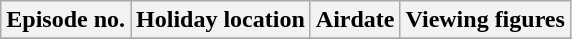<table class="wikitable">
<tr>
<th>Episode no.</th>
<th>Holiday location</th>
<th>Airdate</th>
<th>Viewing figures</th>
</tr>
<tr>
</tr>
</table>
